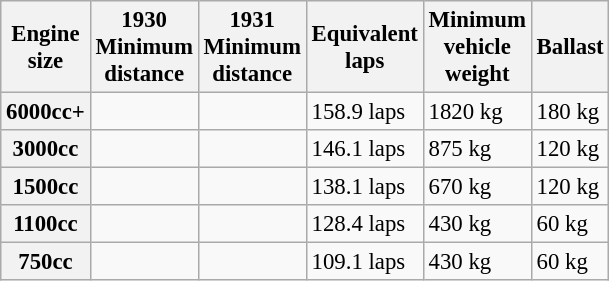<table class="wikitable" style="font-size: 95%">
<tr>
<th>Engine<br> size</th>
<th>1930<br>Minimum<br> distance</th>
<th>1931<br>Minimum<br> distance</th>
<th>Equivalent<br> laps</th>
<th>Minimum<br>vehicle<br> weight</th>
<th>Ballast</th>
</tr>
<tr>
<th>6000cc+</th>
<td></td>
<td></td>
<td>158.9 laps</td>
<td>1820 kg</td>
<td>180 kg</td>
</tr>
<tr>
<th>3000cc</th>
<td></td>
<td></td>
<td>146.1 laps</td>
<td>875 kg</td>
<td>120 kg</td>
</tr>
<tr>
<th>1500cc</th>
<td></td>
<td></td>
<td>138.1 laps</td>
<td>670 kg</td>
<td>120 kg</td>
</tr>
<tr>
<th>1100cc</th>
<td></td>
<td></td>
<td>128.4 laps</td>
<td>430 kg</td>
<td>60 kg</td>
</tr>
<tr>
<th>750cc</th>
<td></td>
<td></td>
<td>109.1 laps</td>
<td>430 kg</td>
<td>60 kg</td>
</tr>
</table>
